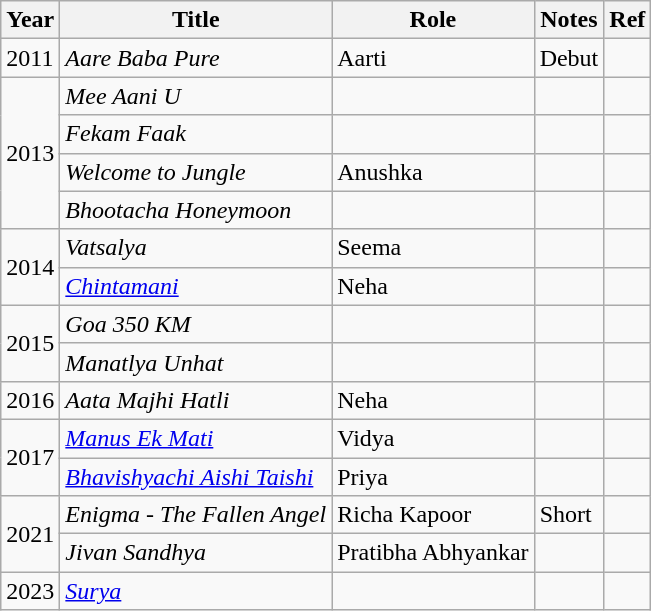<table class="wikitable sortable">
<tr>
<th>Year</th>
<th>Title</th>
<th>Role</th>
<th>Notes</th>
<th>Ref</th>
</tr>
<tr>
<td>2011</td>
<td><em>Aare Baba Pure</em></td>
<td>Aarti</td>
<td>Debut</td>
<td></td>
</tr>
<tr>
<td rowspan="4">2013</td>
<td><em>Mee Aani U</em></td>
<td></td>
<td></td>
<td></td>
</tr>
<tr>
<td><em>Fekam Faak</em></td>
<td></td>
<td></td>
<td></td>
</tr>
<tr>
<td><em>Welcome to Jungle</em></td>
<td>Anushka</td>
<td></td>
<td></td>
</tr>
<tr>
<td><em>Bhootacha Honeymoon</em></td>
<td></td>
<td></td>
<td></td>
</tr>
<tr>
<td rowspan="2">2014</td>
<td><em>Vatsalya</em></td>
<td>Seema</td>
<td></td>
<td></td>
</tr>
<tr>
<td><a href='#'><em>Chintamani</em></a></td>
<td>Neha</td>
<td></td>
<td></td>
</tr>
<tr>
<td rowspan="2">2015</td>
<td><em>Goa 350 KM</em></td>
<td></td>
<td></td>
<td></td>
</tr>
<tr>
<td><em>Manatlya Unhat</em></td>
<td></td>
<td></td>
<td></td>
</tr>
<tr>
<td rowspan="1">2016</td>
<td><em>Aata Majhi Hatli</em></td>
<td>Neha</td>
<td></td>
<td></td>
</tr>
<tr>
<td rowspan="2">2017</td>
<td><em><a href='#'>Manus Ek Mati</a></em></td>
<td>Vidya</td>
<td></td>
<td></td>
</tr>
<tr>
<td><em><a href='#'>Bhavishyachi Aishi Taishi</a></em></td>
<td>Priya</td>
<td></td>
<td></td>
</tr>
<tr>
<td rowspan="2">2021</td>
<td><em>Enigma - The Fallen Angel</em></td>
<td>Richa Kapoor</td>
<td>Short</td>
<td></td>
</tr>
<tr>
<td><em>Jivan Sandhya</em></td>
<td>Pratibha Abhyankar</td>
<td></td>
<td></td>
</tr>
<tr>
<td>2023</td>
<td><em><a href='#'>Surya</a></em></td>
<td></td>
<td></td>
<td></td>
</tr>
</table>
